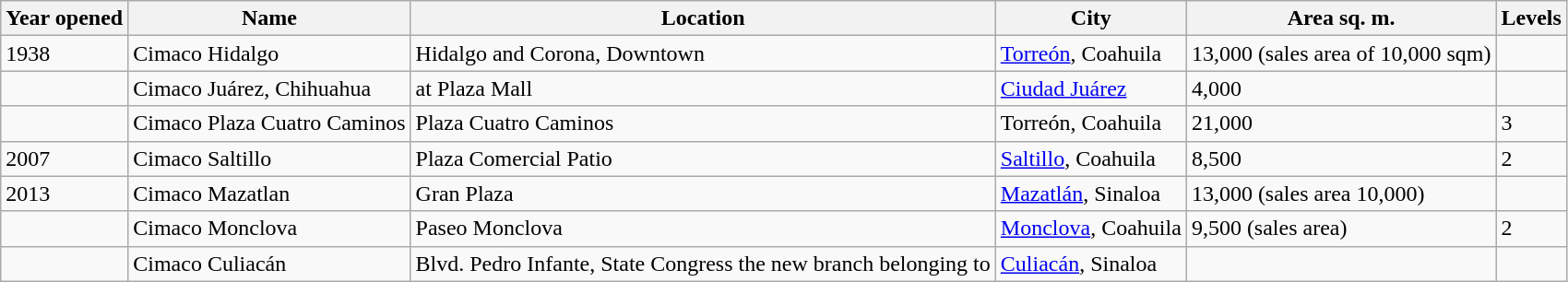<table class=wikitable sortable>
<tr>
<th>Year opened</th>
<th>Name</th>
<th>Location</th>
<th>City</th>
<th>Area sq. m.</th>
<th>Levels</th>
</tr>
<tr>
<td>1938</td>
<td>Cimaco Hidalgo</td>
<td>Hidalgo and Corona, Downtown</td>
<td><a href='#'>Torreón</a>, Coahuila</td>
<td>13,000 (sales area of 10,000 sqm)</td>
<td></td>
</tr>
<tr>
<td></td>
<td>Cimaco Juárez, Chihuahua</td>
<td>at Plaza Mall</td>
<td><a href='#'>Ciudad Juárez</a></td>
<td>4,000</td>
<td></td>
</tr>
<tr>
<td></td>
<td>Cimaco Plaza Cuatro Caminos</td>
<td>Plaza Cuatro Caminos</td>
<td>Torreón, Coahuila</td>
<td>21,000</td>
<td>3</td>
</tr>
<tr>
<td>2007</td>
<td>Cimaco Saltillo</td>
<td>Plaza Comercial Patio</td>
<td><a href='#'>Saltillo</a>, Coahuila</td>
<td>8,500</td>
<td>2</td>
</tr>
<tr>
<td>2013</td>
<td>Cimaco Mazatlan</td>
<td>Gran Plaza</td>
<td><a href='#'>Mazatlán</a>, Sinaloa</td>
<td>13,000 (sales area 10,000)</td>
<td></td>
</tr>
<tr>
<td></td>
<td>Cimaco Monclova</td>
<td>Paseo Monclova</td>
<td><a href='#'>Monclova</a>, Coahuila</td>
<td>9,500 (sales area)</td>
<td>2</td>
</tr>
<tr>
<td></td>
<td>Cimaco Culiacán</td>
<td>Blvd. Pedro Infante, State Congress the new branch belonging to</td>
<td><a href='#'>Culiacán</a>, Sinaloa</td>
<td></td>
<td></td>
</tr>
</table>
